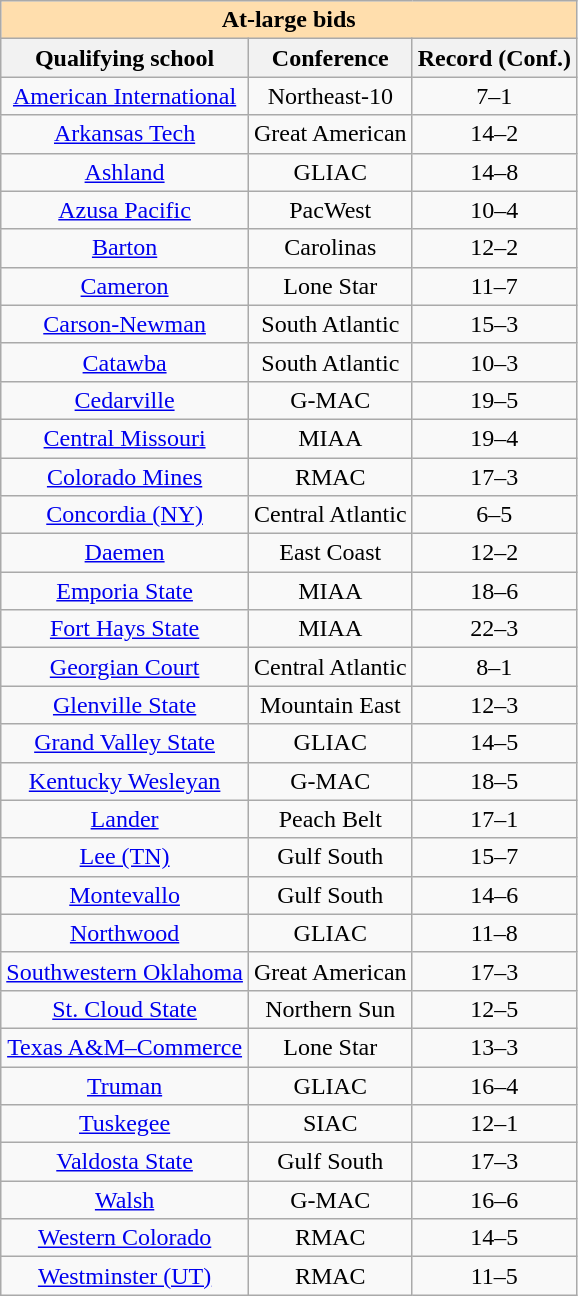<table class="wikitable sortable" style="text-align:center;">
<tr>
<th colspan="8" style="background:#ffdead;">At-large bids</th>
</tr>
<tr>
<th>Qualifying school</th>
<th>Conference</th>
<th>Record (Conf.)</th>
</tr>
<tr>
<td><a href='#'>American International</a></td>
<td>Northeast-10</td>
<td align=center>7–1</td>
</tr>
<tr>
<td><a href='#'>Arkansas Tech</a></td>
<td>Great American</td>
<td align=center>14–2</td>
</tr>
<tr>
<td><a href='#'>Ashland</a></td>
<td>GLIAC</td>
<td align=center>14–8</td>
</tr>
<tr>
<td><a href='#'>Azusa Pacific</a></td>
<td>PacWest</td>
<td align=center>10–4</td>
</tr>
<tr>
<td><a href='#'>Barton</a></td>
<td>Carolinas</td>
<td align=center>12–2</td>
</tr>
<tr>
<td><a href='#'>Cameron</a></td>
<td>Lone Star</td>
<td align=center>11–7</td>
</tr>
<tr>
<td><a href='#'>Carson-Newman</a></td>
<td>South Atlantic</td>
<td align=center>15–3</td>
</tr>
<tr>
<td><a href='#'>Catawba</a></td>
<td>South Atlantic</td>
<td align=center>10–3</td>
</tr>
<tr>
<td><a href='#'>Cedarville</a></td>
<td>G-MAC</td>
<td align=center>19–5</td>
</tr>
<tr>
<td><a href='#'>Central Missouri</a></td>
<td>MIAA</td>
<td align=center>19–4</td>
</tr>
<tr>
<td><a href='#'>Colorado Mines</a></td>
<td>RMAC</td>
<td align=center>17–3</td>
</tr>
<tr>
<td><a href='#'>Concordia (NY)</a></td>
<td>Central Atlantic</td>
<td align=center>6–5</td>
</tr>
<tr>
<td><a href='#'>Daemen</a></td>
<td>East Coast</td>
<td align=center>12–2</td>
</tr>
<tr>
<td><a href='#'>Emporia State</a></td>
<td>MIAA</td>
<td align=center>18–6</td>
</tr>
<tr>
<td><a href='#'>Fort Hays State</a></td>
<td>MIAA</td>
<td align=center>22–3</td>
</tr>
<tr>
<td><a href='#'>Georgian Court</a></td>
<td>Central Atlantic</td>
<td align=center>8–1</td>
</tr>
<tr>
<td><a href='#'>Glenville State</a></td>
<td>Mountain East</td>
<td align=center>12–3</td>
</tr>
<tr>
<td><a href='#'>Grand Valley State</a></td>
<td>GLIAC</td>
<td align=center>14–5</td>
</tr>
<tr>
<td><a href='#'>Kentucky Wesleyan</a></td>
<td>G-MAC</td>
<td align=center>18–5</td>
</tr>
<tr>
<td><a href='#'>Lander</a></td>
<td>Peach Belt</td>
<td align=center>17–1</td>
</tr>
<tr>
<td><a href='#'>Lee (TN)</a></td>
<td>Gulf South</td>
<td align=center>15–7</td>
</tr>
<tr>
<td><a href='#'>Montevallo</a></td>
<td>Gulf South</td>
<td align=center>14–6</td>
</tr>
<tr>
<td><a href='#'>Northwood</a></td>
<td>GLIAC</td>
<td align=center>11–8</td>
</tr>
<tr>
<td><a href='#'>Southwestern Oklahoma</a></td>
<td>Great American</td>
<td align=center>17–3</td>
</tr>
<tr>
<td><a href='#'>St. Cloud State</a></td>
<td>Northern Sun</td>
<td align=center>12–5</td>
</tr>
<tr>
<td><a href='#'>Texas A&M–Commerce</a></td>
<td>Lone Star</td>
<td align=center>13–3</td>
</tr>
<tr>
<td><a href='#'>Truman</a></td>
<td>GLIAC</td>
<td align=center>16–4</td>
</tr>
<tr>
<td><a href='#'>Tuskegee</a></td>
<td>SIAC</td>
<td align=center>12–1</td>
</tr>
<tr>
<td><a href='#'>Valdosta State</a></td>
<td>Gulf South</td>
<td align=center>17–3</td>
</tr>
<tr>
<td><a href='#'>Walsh</a></td>
<td>G-MAC</td>
<td align=center>16–6</td>
</tr>
<tr>
<td><a href='#'>Western Colorado</a></td>
<td>RMAC</td>
<td align=center>14–5</td>
</tr>
<tr>
<td><a href='#'>Westminster (UT)</a></td>
<td>RMAC</td>
<td align=center>11–5</td>
</tr>
</table>
